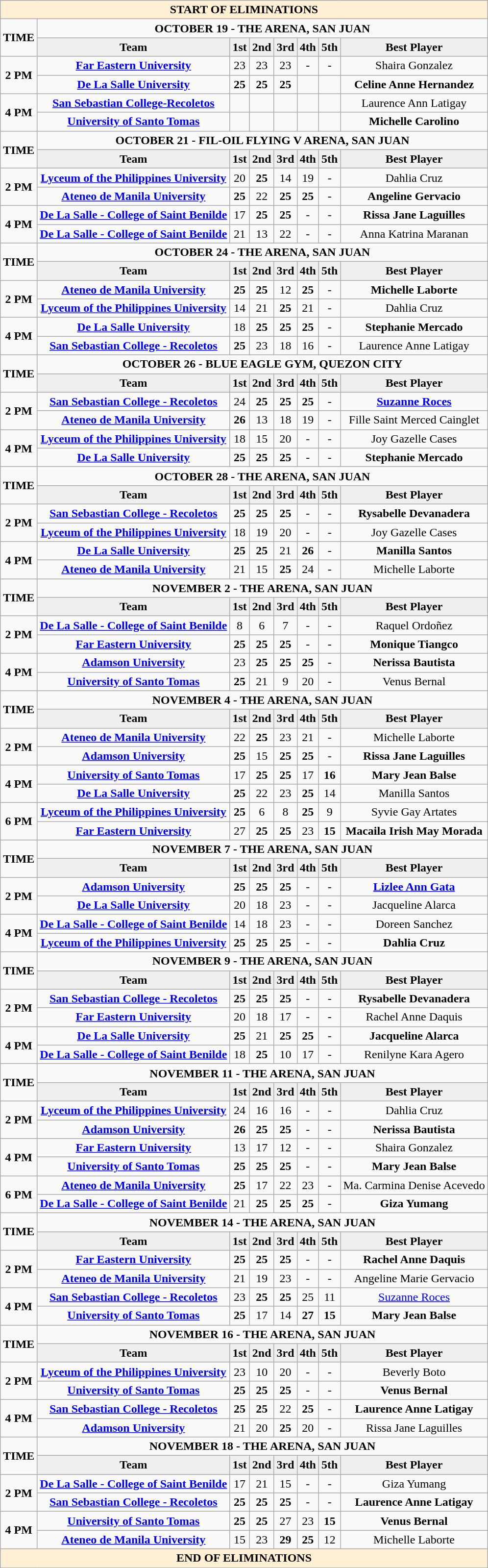<table class="wikitable" style="text-align: center">
<tr style="background:papayawhip;">
<td colspan=8><strong>START OF ELIMINATIONS</strong></td>
</tr>
<tr>
<td rowspan=2><strong>TIME</strong></td>
<td colspan=7><strong>OCTOBER 19 - THE ARENA, SAN JUAN</strong></td>
</tr>
<tr style="background:#efefef;">
<td><strong>Team</strong></td>
<td><strong>1st</strong></td>
<td><strong>2nd</strong></td>
<td><strong>3rd</strong></td>
<td><strong>4th</strong></td>
<td><strong>5th</strong></td>
<td><strong>Best Player</strong></td>
</tr>
<tr>
<td rowspan=2><strong>2 PM</strong></td>
<td><strong>   <a href='#'>Far Eastern University</a></strong></td>
<td>23</td>
<td>23</td>
<td>23</td>
<td>-</td>
<td>-</td>
<td>Shaira Gonzalez</td>
</tr>
<tr>
<td><strong>  <a href='#'>De La Salle University</a></strong></td>
<td><strong>25</strong></td>
<td><strong>25</strong></td>
<td><strong>25</strong></td>
<td></td>
<td></td>
<td><strong>Celine Anne Hernandez</strong></td>
</tr>
<tr>
<td rowspan=2><strong>4 PM</strong></td>
<td><strong>  <a href='#'>San Sebastian College-Recoletos</a></strong></td>
<td></td>
<td></td>
<td></td>
<td></td>
<td></td>
<td>Laurence Ann Latigay</td>
</tr>
<tr>
<td><strong>  <a href='#'>University of Santo Tomas</a></strong></td>
<td></td>
<td></td>
<td></td>
<td></td>
<td></td>
<td><strong>Michelle Carolino</strong></td>
</tr>
<tr>
<td rowspan=2><strong>TIME</strong></td>
<td colspan=7><strong>OCTOBER 21 - FIL-OIL FLYING V ARENA, SAN JUAN</strong></td>
</tr>
<tr style="background:#efefef;">
<td><strong>Team</strong></td>
<td><strong>1st</strong></td>
<td><strong>2nd</strong></td>
<td><strong>3rd</strong></td>
<td><strong>4th</strong></td>
<td><strong>5th</strong></td>
<td><strong>Best Player</strong></td>
</tr>
<tr>
<td rowspan=2><strong>2 PM</strong></td>
<td><strong>  <a href='#'>Lyceum of the Philippines University</a></strong></td>
<td>20</td>
<td><strong>25</strong></td>
<td>14</td>
<td>19</td>
<td>-</td>
<td>Dahlia Cruz</td>
</tr>
<tr>
<td><strong>  <a href='#'>Ateneo de Manila University</a></strong></td>
<td><strong>25</strong></td>
<td>22</td>
<td><strong>25</strong></td>
<td><strong>25</strong></td>
<td>-</td>
<td><strong>Angeline Gervacio</strong></td>
</tr>
<tr>
<td rowspan=2><strong>4 PM</strong></td>
<td><strong>  <a href='#'>De La Salle - College of Saint Benilde</a></strong></td>
<td>17</td>
<td><strong>25</strong></td>
<td><strong>25</strong></td>
<td>-</td>
<td>-</td>
<td><strong>Rissa Jane Laguilles</strong></td>
</tr>
<tr>
<td><strong>  <a href='#'>De La Salle - College of Saint Benilde</a></strong></td>
<td>21</td>
<td>13</td>
<td>22</td>
<td>-</td>
<td>-</td>
<td>Anna Katrina Maranan</td>
</tr>
<tr>
<td rowspan=2><strong>TIME</strong></td>
<td colspan=7><strong>OCTOBER 24 - THE ARENA, SAN JUAN</strong></td>
</tr>
<tr style="background:#efefef;">
<td><strong>Team</strong></td>
<td><strong>1st</strong></td>
<td><strong>2nd</strong></td>
<td><strong>3rd</strong></td>
<td><strong>4th</strong></td>
<td><strong>5th</strong></td>
<td><strong>Best Player</strong></td>
</tr>
<tr>
<td rowspan=2><strong>2 PM</strong></td>
<td><strong>  <a href='#'>Ateneo de Manila University</a></strong></td>
<td><strong>25</strong></td>
<td><strong>25</strong></td>
<td>12</td>
<td><strong>25</strong></td>
<td>-</td>
<td><strong>Michelle Laborte</strong></td>
</tr>
<tr>
<td><strong>  <a href='#'>Lyceum of the Philippines University</a></strong></td>
<td>14</td>
<td>21</td>
<td><strong>25</strong></td>
<td>21</td>
<td>-</td>
<td>Dahlia Cruz</td>
</tr>
<tr>
<td rowspan=2><strong>4 PM</strong></td>
<td><strong>  <a href='#'>De La Salle University</a></strong></td>
<td>18</td>
<td><strong>25</strong></td>
<td><strong>25</strong></td>
<td><strong>25</strong></td>
<td>-</td>
<td><strong>Stephanie Mercado</strong></td>
</tr>
<tr>
<td><strong>  <a href='#'>San Sebastian College - Recoletos</a></strong></td>
<td><strong>25</strong></td>
<td>23</td>
<td>18</td>
<td>16</td>
<td>-</td>
<td>Laurence Anne Latigay</td>
</tr>
<tr>
<td rowspan=2><strong>TIME</strong></td>
<td colspan=7><strong>OCTOBER 26 - BLUE EAGLE GYM, QUEZON CITY</strong></td>
</tr>
<tr style="background:#efefef;">
<td><strong>Team</strong></td>
<td><strong>1st</strong></td>
<td><strong>2nd</strong></td>
<td><strong>3rd</strong></td>
<td><strong>4th</strong></td>
<td><strong>5th</strong></td>
<td><strong>Best Player</strong></td>
</tr>
<tr>
<td rowspan=2><strong>2 PM</strong></td>
<td><strong>  <a href='#'>San Sebastian College - Recoletos</a></strong></td>
<td>24</td>
<td><strong>25</strong></td>
<td><strong>25</strong></td>
<td><strong>25</strong></td>
<td>-</td>
<td><strong><a href='#'>Suzanne Roces</a></strong></td>
</tr>
<tr>
<td><strong>  <a href='#'>Ateneo de Manila University</a></strong></td>
<td><strong>26</strong></td>
<td>13</td>
<td>18</td>
<td>19</td>
<td>-</td>
<td>Fille Saint Merced Cainglet</td>
</tr>
<tr>
<td rowspan=2><strong>4 PM</strong></td>
<td><strong>  <a href='#'>Lyceum of the Philippines University</a></strong></td>
<td>18</td>
<td>15</td>
<td>20</td>
<td>-</td>
<td>-</td>
<td>Joy Gazelle Cases</td>
</tr>
<tr>
<td><strong>  <a href='#'>De La Salle University</a></strong></td>
<td><strong>25</strong></td>
<td><strong>25</strong></td>
<td><strong>25</strong></td>
<td>-</td>
<td>-</td>
<td><strong>Stephanie Mercado</strong></td>
</tr>
<tr>
<td rowspan=2><strong>TIME</strong></td>
<td colspan=7><strong>OCTOBER 28 - THE ARENA, SAN JUAN</strong></td>
</tr>
<tr style="background:#efefef;">
<td><strong>Team</strong></td>
<td><strong>1st</strong></td>
<td><strong>2nd</strong></td>
<td><strong>3rd</strong></td>
<td><strong>4th</strong></td>
<td><strong>5th</strong></td>
<td><strong>Best Player</strong></td>
</tr>
<tr>
<td rowspan=2><strong>2 PM</strong></td>
<td><strong>  <a href='#'>San Sebastian College - Recoletos</a></strong></td>
<td><strong>25</strong></td>
<td><strong>25</strong></td>
<td><strong>25</strong></td>
<td>-</td>
<td>-</td>
<td><strong>Rysabelle Devanadera</strong></td>
</tr>
<tr>
<td><strong>  <a href='#'>Lyceum of the Philippines University</a></strong></td>
<td>18</td>
<td>19</td>
<td>20</td>
<td>-</td>
<td>-</td>
<td>Joy Gazelle Cases</td>
</tr>
<tr>
<td rowspan=2><strong>4 PM</strong></td>
<td><strong>  <a href='#'>De La Salle University</a></strong></td>
<td><strong>25</strong></td>
<td><strong>25</strong></td>
<td>21</td>
<td><strong>26</strong></td>
<td>-</td>
<td><strong>Manilla Santos</strong></td>
</tr>
<tr>
<td><strong>  <a href='#'>Ateneo de Manila University</a></strong></td>
<td>21</td>
<td>15</td>
<td><strong>25</strong></td>
<td>24</td>
<td>-</td>
<td>Michelle Laborte</td>
</tr>
<tr>
<td rowspan=2><strong>TIME</strong></td>
<td colspan=7><strong>NOVEMBER 2 - THE ARENA, SAN JUAN</strong></td>
</tr>
<tr style="background:#efefef;">
<td><strong>Team</strong></td>
<td><strong>1st</strong></td>
<td><strong>2nd</strong></td>
<td><strong>3rd</strong></td>
<td><strong>4th</strong></td>
<td><strong>5th</strong></td>
<td><strong>Best Player</strong></td>
</tr>
<tr>
<td rowspan=2><strong>2 PM</strong></td>
<td><strong>  <a href='#'>De La Salle - College of Saint Benilde</a></strong></td>
<td>8</td>
<td>6</td>
<td>7</td>
<td>-</td>
<td>-</td>
<td>Raquel Ordoñez</td>
</tr>
<tr>
<td><strong>  <a href='#'>Far Eastern University</a></strong></td>
<td><strong>25</strong></td>
<td><strong>25</strong></td>
<td><strong>25</strong></td>
<td>-</td>
<td>-</td>
<td><strong>Monique Tiangco</strong></td>
</tr>
<tr>
<td rowspan=2><strong>4 PM</strong></td>
<td><strong>  <a href='#'>Adamson University</a></strong></td>
<td>23</td>
<td><strong>25</strong></td>
<td><strong>25</strong></td>
<td><strong>25</strong></td>
<td>-</td>
<td><strong>Nerissa Bautista</strong></td>
</tr>
<tr>
<td><strong>  <a href='#'>University of Santo Tomas</a></strong></td>
<td><strong>25</strong></td>
<td>21</td>
<td>9</td>
<td>20</td>
<td>-</td>
<td>Venus Bernal</td>
</tr>
<tr>
<td rowspan=2><strong>TIME</strong></td>
<td colspan=7><strong>NOVEMBER 4 - THE ARENA, SAN JUAN</strong></td>
</tr>
<tr style="background:#efefef;">
<td><strong>Team</strong></td>
<td><strong>1st</strong></td>
<td><strong>2nd</strong></td>
<td><strong>3rd</strong></td>
<td><strong>4th</strong></td>
<td><strong>5th</strong></td>
<td><strong>Best Player</strong></td>
</tr>
<tr>
<td rowspan=2><strong>2 PM</strong></td>
<td><strong>  <a href='#'>Ateneo de Manila University</a></strong></td>
<td>22</td>
<td><strong>25</strong></td>
<td>23</td>
<td>21</td>
<td>-</td>
<td>Michelle Laborte</td>
</tr>
<tr>
<td><strong>  <a href='#'>Adamson University</a></strong></td>
<td><strong>25</strong></td>
<td>15</td>
<td><strong>25</strong></td>
<td><strong>25</strong></td>
<td>-</td>
<td><strong>Rissa Jane Laguilles</strong></td>
</tr>
<tr>
<td rowspan=2><strong>4 PM</strong></td>
<td><strong>  <a href='#'>University of Santo Tomas</a></strong></td>
<td>17</td>
<td><strong>25</strong></td>
<td><strong>25</strong></td>
<td>17</td>
<td><strong>16</strong></td>
<td><strong>Mary Jean Balse</strong></td>
</tr>
<tr>
<td><strong>  <a href='#'>De La Salle University</a></strong></td>
<td><strong>25</strong></td>
<td>22</td>
<td>23</td>
<td><strong>25</strong></td>
<td>14</td>
<td>Manilla Santos</td>
</tr>
<tr>
<td rowspan=2><strong>6 PM</strong></td>
<td><strong>  <a href='#'>Lyceum of the Philippines University</a></strong></td>
<td><strong>25</strong></td>
<td>6</td>
<td>8</td>
<td><strong>25</strong></td>
<td>9</td>
<td>Syvie Gay Artates</td>
</tr>
<tr>
<td><strong>  <a href='#'>Far Eastern University</a></strong></td>
<td>27</td>
<td><strong>25</strong></td>
<td><strong>25</strong></td>
<td>23</td>
<td><strong>15</strong></td>
<td><strong>Macaila Irish May Morada</strong></td>
</tr>
<tr>
<td rowspan=2><strong>TIME</strong></td>
<td colspan=7><strong>NOVEMBER 7 - THE ARENA, SAN JUAN</strong></td>
</tr>
<tr style="background:#efefef;">
<td><strong>Team</strong></td>
<td><strong>1st</strong></td>
<td><strong>2nd</strong></td>
<td><strong>3rd</strong></td>
<td><strong>4th</strong></td>
<td><strong>5th</strong></td>
<td><strong>Best Player</strong></td>
</tr>
<tr>
<td rowspan=2><strong>2 PM</strong></td>
<td><strong>  <a href='#'>Adamson University</a></strong></td>
<td><strong>25</strong></td>
<td><strong>25</strong></td>
<td><strong>25</strong></td>
<td>-</td>
<td>-</td>
<td><strong><a href='#'>Lizlee Ann Gata</a></strong></td>
</tr>
<tr>
<td><strong>  <a href='#'>De La Salle University</a></strong></td>
<td>20</td>
<td>18</td>
<td>23</td>
<td>-</td>
<td>-</td>
<td>Jacqueline Alarca</td>
</tr>
<tr>
<td rowspan=2><strong>4 PM</strong></td>
<td><strong>  <a href='#'>De La Salle - College of Saint Benilde</a></strong></td>
<td>14</td>
<td>18</td>
<td>23</td>
<td>-</td>
<td>-</td>
<td>Doreen Sanchez</td>
</tr>
<tr>
<td><strong>  <a href='#'>Lyceum of the Philippines University</a></strong></td>
<td><strong>25</strong></td>
<td><strong>25</strong></td>
<td><strong>25</strong></td>
<td>-</td>
<td>-</td>
<td><strong>Dahlia Cruz</strong></td>
</tr>
<tr>
<td rowspan=2><strong>TIME</strong></td>
<td colspan=7><strong>NOVEMBER 9 - THE ARENA, SAN JUAN</strong></td>
</tr>
<tr style="background:#efefef;">
<td><strong>Team</strong></td>
<td><strong>1st</strong></td>
<td><strong>2nd</strong></td>
<td><strong>3rd</strong></td>
<td><strong>4th</strong></td>
<td><strong>5th</strong></td>
<td><strong>Best Player</strong></td>
</tr>
<tr>
<td rowspan=2><strong>2 PM</strong></td>
<td><strong>  <a href='#'>San Sebastian College - Recoletos</a></strong></td>
<td><strong>25</strong></td>
<td><strong>25</strong></td>
<td><strong>25</strong></td>
<td>-</td>
<td>-</td>
<td><strong>Rysabelle Devanadera</strong></td>
</tr>
<tr>
<td><strong>  <a href='#'>Far Eastern University</a></strong></td>
<td>20</td>
<td>18</td>
<td>17</td>
<td>-</td>
<td>-</td>
<td>Rachel Anne Daquis</td>
</tr>
<tr>
<td rowspan=2><strong>4 PM</strong></td>
<td><strong>  <a href='#'>De La Salle University</a></strong></td>
<td><strong>25</strong></td>
<td>21</td>
<td><strong>25</strong></td>
<td><strong>25</strong></td>
<td>-</td>
<td><strong>Jacqueline Alarca</strong></td>
</tr>
<tr>
<td><strong>  <a href='#'>De La Salle - College of Saint Benilde</a></strong></td>
<td>18</td>
<td><strong>25</strong></td>
<td>10</td>
<td>17</td>
<td>-</td>
<td>Renilyne Kara Agero</td>
</tr>
<tr>
<td rowspan=2><strong>TIME</strong></td>
<td colspan=7><strong>NOVEMBER 11 - THE ARENA, SAN JUAN</strong></td>
</tr>
<tr style="background:#efefef;">
<td><strong>Team</strong></td>
<td><strong>1st</strong></td>
<td><strong>2nd</strong></td>
<td><strong>3rd</strong></td>
<td><strong>4th</strong></td>
<td><strong>5th</strong></td>
<td><strong>Best Player</strong></td>
</tr>
<tr>
<td rowspan=2><strong>2 PM</strong></td>
<td><strong>  <a href='#'>Lyceum of the Philippines University</a></strong></td>
<td>24</td>
<td>16</td>
<td>16</td>
<td>-</td>
<td>-</td>
<td>Dahlia Cruz</td>
</tr>
<tr>
<td><strong>  <a href='#'>Adamson University</a></strong></td>
<td><strong>26</strong></td>
<td><strong>25</strong></td>
<td><strong>25</strong></td>
<td>-</td>
<td>-</td>
<td><strong>Nerissa Bautista</strong></td>
</tr>
<tr>
<td rowspan=2><strong>4 PM</strong></td>
<td><strong>  <a href='#'>Far Eastern University</a></strong></td>
<td>13</td>
<td>17</td>
<td>12</td>
<td>-</td>
<td>-</td>
<td>Shaira Gonzalez</td>
</tr>
<tr>
<td><strong>  <a href='#'>University of Santo Tomas</a></strong></td>
<td><strong>25</strong></td>
<td><strong>25</strong></td>
<td><strong>25</strong></td>
<td>-</td>
<td>-</td>
<td><strong>Mary Jean Balse</strong></td>
</tr>
<tr>
<td rowspan=2><strong>6 PM</strong></td>
<td><strong>  <a href='#'>Ateneo de Manila University</a></strong></td>
<td><strong>25</strong></td>
<td>17</td>
<td>22</td>
<td>23</td>
<td>-</td>
<td>Ma. Carmina Denise Acevedo</td>
</tr>
<tr>
<td><strong>  <a href='#'>De La Salle - College of Saint Benilde</a></strong></td>
<td>21</td>
<td><strong>25</strong></td>
<td><strong>25</strong></td>
<td><strong>25</strong></td>
<td>-</td>
<td><strong>Giza Yumang</strong></td>
</tr>
<tr>
<td rowspan=2><strong>TIME</strong></td>
<td colspan=7><strong>NOVEMBER 14 - THE ARENA, SAN JUAN</strong></td>
</tr>
<tr style="background:#efefef;">
<td><strong>Team</strong></td>
<td><strong>1st</strong></td>
<td><strong>2nd</strong></td>
<td><strong>3rd</strong></td>
<td><strong>4th</strong></td>
<td><strong>5th</strong></td>
<td><strong>Best Player</strong></td>
</tr>
<tr>
<td rowspan=2><strong>2 PM</strong></td>
<td><strong>  <a href='#'>Far Eastern University</a></strong></td>
<td><strong>25</strong></td>
<td><strong>25</strong></td>
<td><strong>25</strong></td>
<td>-</td>
<td>-</td>
<td><strong>Rachel Anne Daquis</strong></td>
</tr>
<tr>
<td><strong>  <a href='#'>Ateneo de Manila University</a></strong></td>
<td>21</td>
<td>19</td>
<td>23</td>
<td>-</td>
<td>-</td>
<td>Angeline Marie Gervacio</td>
</tr>
<tr>
<td rowspan=2><strong>4 PM</strong></td>
<td><strong>  <a href='#'>San Sebastian College - Recoletos</a></strong></td>
<td>23</td>
<td><strong>25</strong></td>
<td><strong>25</strong></td>
<td>25</td>
<td>11</td>
<td><a href='#'>Suzanne Roces</a></td>
</tr>
<tr>
<td><strong>  <a href='#'>University of Santo Tomas</a></strong></td>
<td><strong>25</strong></td>
<td>17</td>
<td>14</td>
<td><strong>27</strong></td>
<td><strong>15</strong></td>
<td><strong>Mary Jean Balse</strong></td>
</tr>
<tr>
<td rowspan=2><strong>TIME</strong></td>
<td colspan=7><strong>NOVEMBER 16 - THE ARENA, SAN JUAN</strong></td>
</tr>
<tr style="background:#efefef;">
<td><strong>Team</strong></td>
<td><strong>1st</strong></td>
<td><strong>2nd</strong></td>
<td><strong>3rd</strong></td>
<td><strong>4th</strong></td>
<td><strong>5th</strong></td>
<td><strong>Best Player</strong></td>
</tr>
<tr>
<td rowspan=2><strong>2 PM</strong></td>
<td><strong>  <a href='#'>Lyceum of the Philippines University</a></strong></td>
<td>23</td>
<td>10</td>
<td>20</td>
<td>-</td>
<td>-</td>
<td>Beverly Boto</td>
</tr>
<tr>
<td><strong>  <a href='#'>University of Santo Tomas</a></strong></td>
<td><strong>25</strong></td>
<td><strong>25</strong></td>
<td><strong>25</strong></td>
<td>-</td>
<td>-</td>
<td><strong>Venus Bernal</strong></td>
</tr>
<tr>
<td rowspan=2><strong>4 PM</strong></td>
<td><strong>  <a href='#'>San Sebastian College - Recoletos</a></strong></td>
<td><strong>25</strong></td>
<td><strong>25</strong></td>
<td>22</td>
<td><strong>25</strong></td>
<td>-</td>
<td><strong>Laurence Anne Latigay</strong></td>
</tr>
<tr>
<td><strong>  <a href='#'>Adamson University</a></strong></td>
<td>21</td>
<td>20</td>
<td><strong>25</strong></td>
<td>20</td>
<td>-</td>
<td>Rissa Jane Laguilles</td>
</tr>
<tr>
<td rowspan=2><strong>TIME</strong></td>
<td colspan=7><strong>NOVEMBER 18 - THE ARENA, SAN JUAN</strong></td>
</tr>
<tr style="background:#efefef;">
<td><strong>Team</strong></td>
<td><strong>1st</strong></td>
<td><strong>2nd</strong></td>
<td><strong>3rd</strong></td>
<td><strong>4th</strong></td>
<td><strong>5th</strong></td>
<td><strong>Best Player</strong></td>
</tr>
<tr>
<td rowspan=2><strong>2 PM</strong></td>
<td><strong>  <a href='#'>De La Salle - College of Saint Benilde</a></strong></td>
<td>17</td>
<td>21</td>
<td>15</td>
<td>-</td>
<td>-</td>
<td>Giza Yumang</td>
</tr>
<tr>
<td><strong>  <a href='#'>San Sebastian College - Recoletos</a></strong></td>
<td><strong>25</strong></td>
<td><strong>25</strong></td>
<td><strong>25</strong></td>
<td>-</td>
<td>-</td>
<td><strong>Laurence Anne Latigay</strong></td>
</tr>
<tr>
<td rowspan=2><strong>4 PM</strong></td>
<td><strong>  <a href='#'>University of Santo Tomas</a></strong></td>
<td><strong>25</strong></td>
<td><strong>25</strong></td>
<td>27</td>
<td>23</td>
<td><strong>15</strong></td>
<td><strong>Venus Bernal</strong></td>
</tr>
<tr>
<td><strong>  <a href='#'>Ateneo de Manila University</a></strong></td>
<td>15</td>
<td>23</td>
<td><strong>29</strong></td>
<td><strong>25</strong></td>
<td>12</td>
<td>Michelle Laborte</td>
</tr>
<tr style="background:papayawhip;">
<td colspan=8><strong>END OF ELIMINATIONS</strong></td>
</tr>
</table>
